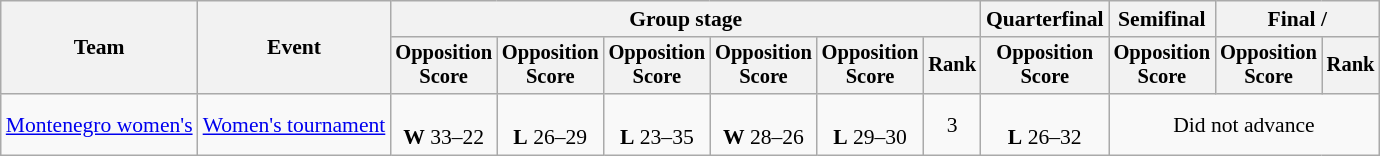<table class="wikitable" style="font-size:90%">
<tr>
<th rowspan=2>Team</th>
<th rowspan=2>Event</th>
<th colspan=6>Group stage</th>
<th>Quarterfinal</th>
<th>Semifinal</th>
<th colspan=2>Final / </th>
</tr>
<tr style="font-size:95%">
<th>Opposition<br>Score</th>
<th>Opposition<br>Score</th>
<th>Opposition<br>Score</th>
<th>Opposition<br>Score</th>
<th>Opposition<br>Score</th>
<th>Rank</th>
<th>Opposition<br>Score</th>
<th>Opposition<br>Score</th>
<th>Opposition<br>Score</th>
<th>Rank</th>
</tr>
<tr align=center>
<td align=left><a href='#'>Montenegro women's</a></td>
<td align=left><a href='#'>Women's tournament</a></td>
<td><br><strong>W</strong> 33–22</td>
<td><br><strong>L</strong> 26–29</td>
<td><br><strong>L</strong> 23–35</td>
<td><br><strong>W</strong> 28–26</td>
<td><br><strong>L</strong> 29–30</td>
<td>3 <strong></strong></td>
<td><br><strong>L</strong> 26–32</td>
<td colspan="3">Did not advance</td>
</tr>
</table>
